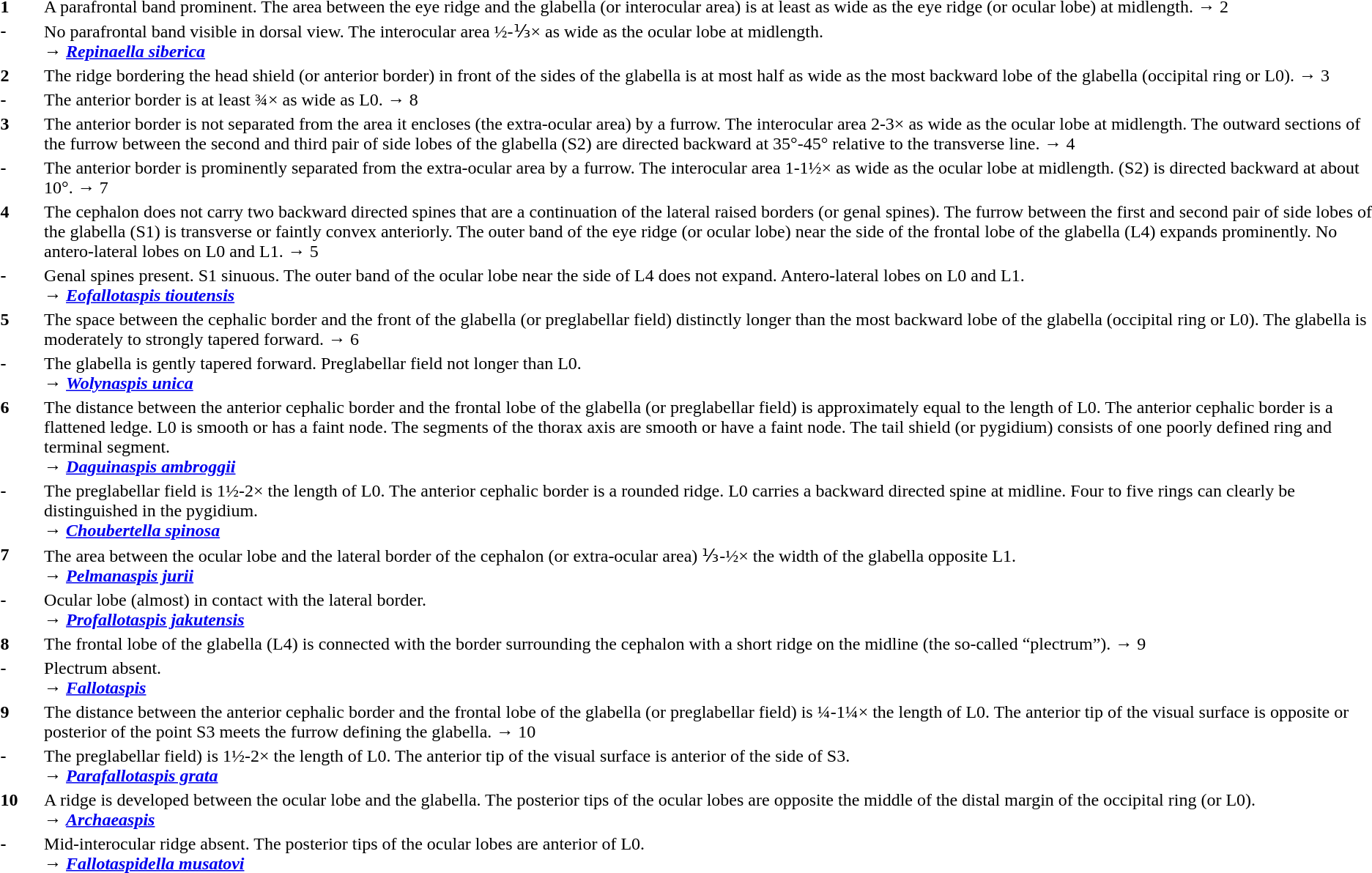<table>
<tr valign="top"  align="left">
<th scope="row" width="3%"><strong>1</strong></th>
<td width="97%">A parafrontal band prominent. The area between the eye ridge and the glabella (or interocular area) is at least as wide as the eye ridge (or ocular lobe) at midlength. → 2</td>
</tr>
<tr valign="top" align="left">
<th scope="row" width="3%"><strong>-</strong></th>
<td width="97%">No parafrontal band visible in dorsal view. The interocular area ½-⅓× as wide as the ocular lobe at midlength.<br> → <strong><em><a href='#'>Repinaella siberica</a></em></strong></td>
</tr>
<tr valign="top"  align="left">
<th scope="row" width="3%"><strong>2</strong></th>
<td width="97%">The ridge bordering the head shield (or anterior border) in front of the sides of the glabella is at most half as wide as the most backward lobe of the glabella (occipital ring or L0). → 3</td>
</tr>
<tr valign="top" align="left">
<th scope="row" width="3%"><strong>-</strong></th>
<td width="97%">The anterior border is at least ¾× as wide as L0. → 8</td>
</tr>
<tr valign="top"  align="left">
<th scope="row" width="3%"><strong>3</strong></th>
<td width="97%">The anterior border is not separated from the area it encloses (the extra-ocular area) by a furrow. The interocular area 2-3× as wide as the ocular lobe at midlength. The outward sections of the furrow between the second and third pair of side lobes of the glabella (S2) are directed backward at 35°-45° relative to the transverse line. → 4</td>
</tr>
<tr valign="top" align="left">
<th scope="row" width="3%"><strong>-</strong></th>
<td width="97%">The anterior border is prominently separated from the extra-ocular area by a furrow. The interocular area 1-1½× as wide as the ocular lobe at midlength. (S2) is directed backward at about 10°. → 7</td>
</tr>
<tr valign="top"  align="left">
<th scope="row" width="3%"><strong>4</strong></th>
<td width="97%">The cephalon does not carry two backward directed spines that are a continuation of the lateral raised borders (or genal spines). The furrow between the first and second pair of side lobes of the glabella (S1) is transverse or faintly convex anteriorly. The outer band of the eye ridge (or ocular lobe) near the side of the frontal lobe of the glabella (L4) expands prominently. No antero-lateral lobes on L0 and L1. → 5</td>
</tr>
<tr valign="top" align="left">
<th scope="row" width="3%"><strong>-</strong></th>
<td width="97%">Genal spines present. S1 sinuous. The outer band of the ocular lobe near the side of L4 does not expand. Antero-lateral lobes on L0 and L1. <br> → <strong><em><a href='#'>Eofallotaspis tioutensis</a></em></strong></td>
</tr>
<tr valign="top"  align="left">
<th scope="row" width="3%"><strong>5</strong></th>
<td width="97%">The space between the cephalic border and the front of the glabella (or preglabellar field) distinctly longer than the most backward lobe of the glabella (occipital ring or L0). The glabella is moderately to strongly tapered forward. → 6</td>
</tr>
<tr valign="top" align="left">
<th scope="row" width="3%"><strong>-</strong></th>
<td width="97%">The glabella is gently tapered forward. Preglabellar field not longer than L0.<br> → <strong><em><a href='#'>Wolynaspis unica</a></em></strong></td>
</tr>
<tr valign="top"  align="left">
<th scope="row" width="3%"><strong>6</strong></th>
<td width="97%">The distance between the anterior cephalic border and the frontal lobe of the glabella (or preglabellar field) is approximately equal to the length of L0. The anterior cephalic border is a flattened ledge. L0 is smooth or has a faint node. The segments of the thorax axis are smooth or have a faint node. The tail shield (or pygidium) consists of one poorly defined ring and terminal segment.<br> → <strong><em><a href='#'>Daguinaspis ambroggii</a></em></strong></td>
</tr>
<tr valign="top" align="left">
<th scope="row" width="3%"><strong>-</strong></th>
<td width="97%">The preglabellar field is 1½-2× the length of L0. The anterior cephalic border is a rounded ridge. L0 carries a backward directed spine at midline.  Four to five rings can clearly be distinguished in the pygidium.<br> → <strong><em><a href='#'>Choubertella spinosa</a></em></strong></td>
</tr>
<tr valign="top"  align="left">
<th scope="row" width="3%"><strong>7</strong></th>
<td width="97%">The area between the ocular lobe and the lateral border of the cephalon (or extra-ocular area) ⅓-½× the width of the glabella opposite L1.<br> → <strong><em><a href='#'>Pelmanaspis jurii</a></em></strong></td>
</tr>
<tr valign="top" align="left">
<th scope="row" width="3%"><strong>-</strong></th>
<td width="97%">Ocular lobe (almost) in contact with the lateral border.<br> → <strong><em><a href='#'>Profallotaspis jakutensis</a></em></strong></td>
</tr>
<tr valign="top"  align="left">
<th scope="row" width="3%"><strong>8</strong></th>
<td width="97%">The frontal lobe of the glabella (L4) is connected with the border surrounding the cephalon with a short ridge on the midline (the so-called “plectrum”). → 9</td>
</tr>
<tr valign="top" align="left">
<th scope="row" width="3%"><strong>-</strong></th>
<td width="97%">Plectrum absent.<br> → <strong><em><a href='#'>Fallotaspis</a></em></strong></td>
</tr>
<tr valign="top"  align="left">
<th scope="row" width="3%"><strong>9</strong></th>
<td width="97%">The distance between the anterior cephalic border and the frontal lobe of the glabella (or preglabellar field) is ¼-1¼× the length of L0. The anterior tip of the visual surface is opposite or posterior of the point S3 meets the furrow defining the glabella. → 10</td>
</tr>
<tr valign="top" align="left">
<th scope="row" width="3%"><strong>-</strong></th>
<td width="97%">The preglabellar field) is 1½-2× the length of L0. The anterior tip of the visual surface is anterior of the side of S3.<br> → <strong><em><a href='#'>Parafallotaspis grata</a></em></strong></td>
</tr>
<tr valign="top"  align="left">
<th scope="row" width="3%"><strong>10</strong></th>
<td width="97%">A ridge is developed between the ocular lobe and the glabella. The posterior tips of the ocular lobes are opposite the middle of the distal margin of the occipital ring (or L0).<br> → <strong><em><a href='#'>Archaeaspis</a></em></strong></td>
</tr>
<tr valign="top" align="left">
<th scope="row" width="3%"><strong>-</strong></th>
<td width="97%">Mid-interocular ridge absent. The posterior tips of the ocular lobes are anterior of L0.<br> → <strong><em><a href='#'>Fallotaspidella musatovi</a></em></strong></td>
</tr>
</table>
